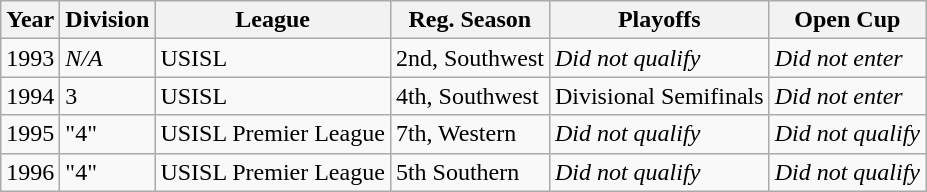<table class="wikitable">
<tr>
<th>Year</th>
<th>Division</th>
<th>League</th>
<th>Reg. Season</th>
<th>Playoffs</th>
<th>Open Cup</th>
</tr>
<tr>
<td>1993</td>
<td><em>N/A</em></td>
<td>USISL</td>
<td>2nd, Southwest</td>
<td><em>Did not qualify</em></td>
<td><em>Did not enter</em></td>
</tr>
<tr>
<td>1994</td>
<td>3</td>
<td>USISL</td>
<td>4th, Southwest</td>
<td>Divisional Semifinals</td>
<td><em>Did not enter</em></td>
</tr>
<tr>
<td>1995</td>
<td>"4"</td>
<td>USISL Premier League</td>
<td>7th, Western</td>
<td><em>Did not qualify</em></td>
<td><em>Did not qualify</em></td>
</tr>
<tr>
<td>1996</td>
<td>"4"</td>
<td>USISL Premier League</td>
<td>5th Southern</td>
<td><em>Did not qualify</em></td>
<td><em>Did not qualify</em></td>
</tr>
</table>
